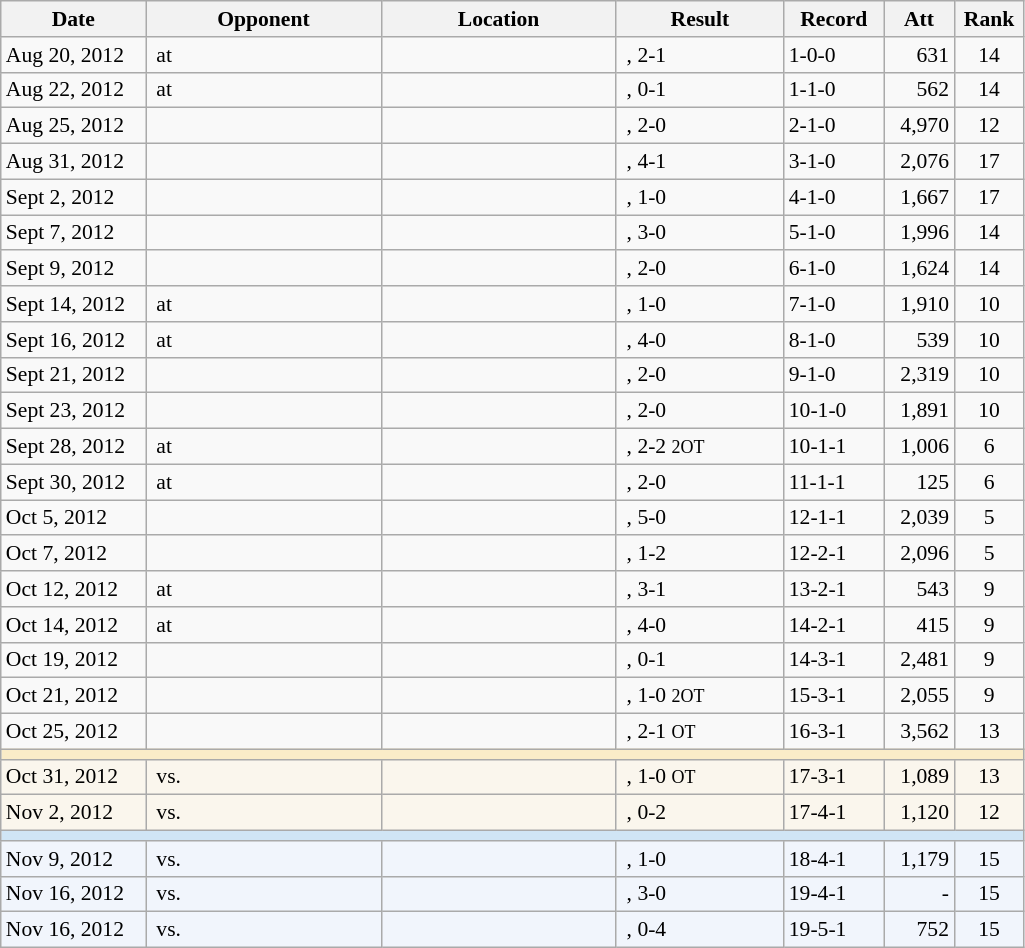<table class="wikitable" style="font-size:90%">
<tr>
<th scope="col" width="90">Date</th>
<th scope="col" width="150">Opponent</th>
<th scope="col" width="150">Location</th>
<th scope="col" width="105">Result</th>
<th scope="col" width="60">Record</th>
<th scope="col" width="40">Att</th>
<th scope="col" width="40">Rank</th>
</tr>
<tr>
<td>Aug 20, 2012</td>
<td> at <a href='#'></a></td>
<td> <span></span></td>
<td align="left"> , 2-1</td>
<td align="left">1-0-0</td>
<td align="right">631</td>
<td align="center">14</td>
</tr>
<tr>
<td>Aug 22, 2012</td>
<td> at <a href='#'></a></td>
<td> <span></span></td>
<td align="left"> , 0-1</td>
<td align="left">1-1-0</td>
<td align="right">562</td>
<td align="center">14</td>
</tr>
<tr>
<td>Aug 25, 2012</td>
<td> <a href='#'></a></td>
<td> <a href='#'></a></td>
<td align="left"> , 2-0</td>
<td align="left">2-1-0</td>
<td align="right">4,970</td>
<td align="center">12</td>
</tr>
<tr>
<td>Aug 31, 2012</td>
<td> <a href='#'></a></td>
<td> <a href='#'></a></td>
<td align="left"> , 4-1</td>
<td align="left">3-1-0</td>
<td align="right">2,076</td>
<td align="center">17</td>
</tr>
<tr>
<td>Sept 2, 2012</td>
<td> <a href='#'></a></td>
<td> <a href='#'></a></td>
<td align="left"> , 1-0</td>
<td align="left">4-1-0</td>
<td align="right">1,667</td>
<td align="center">17</td>
</tr>
<tr>
<td>Sept 7, 2012</td>
<td> <a href='#'></a></td>
<td> <a href='#'></a></td>
<td align="left"> , 3-0</td>
<td align="left">5-1-0</td>
<td align="right">1,996</td>
<td align="center">14</td>
</tr>
<tr>
<td>Sept 9, 2012</td>
<td> <a href='#'></a></td>
<td> <a href='#'></a></td>
<td align="left"> , 2-0</td>
<td align="left">6-1-0</td>
<td align="right">1,624</td>
<td align="center">14</td>
</tr>
<tr>
<td>Sept 14, 2012</td>
<td> at <a href='#'></a></td>
<td> <span></span></td>
<td align="left"> , 1-0</td>
<td align="left">7-1-0</td>
<td align="right">1,910</td>
<td align="center">10</td>
</tr>
<tr>
<td>Sept 16, 2012</td>
<td> at <a href='#'></a></td>
<td> <span> </span></td>
<td align="left"> , 4-0</td>
<td align="left">8-1-0</td>
<td align="right">539</td>
<td align="center">10</td>
</tr>
<tr>
<td>Sept 21, 2012</td>
<td> <a href='#'></a></td>
<td> <a href='#'></a></td>
<td align="left"> , 2-0</td>
<td align="left">9-1-0</td>
<td align="right">2,319</td>
<td align="center">10</td>
</tr>
<tr>
<td>Sept 23, 2012</td>
<td> <a href='#'></a></td>
<td> <a href='#'></a></td>
<td align="left"> , 2-0</td>
<td align="left">10-1-0</td>
<td align="right">1,891</td>
<td align="center">10</td>
</tr>
<tr>
<td>Sept 28, 2012</td>
<td> at <a href='#'></a></td>
<td> <span></span></td>
<td align="left"> , 2-2 <small>2OT</small></td>
<td align="left">10-1-1</td>
<td align="right">1,006</td>
<td align="center">6</td>
</tr>
<tr>
<td>Sept 30, 2012</td>
<td> at <a href='#'></a></td>
<td> <span></span></td>
<td align="left"> , 2-0</td>
<td align="left">11-1-1</td>
<td align="right">125</td>
<td align="center">6</td>
</tr>
<tr>
<td>Oct 5, 2012</td>
<td> <a href='#'></a></td>
<td> <a href='#'></a></td>
<td align="left"> , 5-0</td>
<td align="left">12-1-1</td>
<td align="right">2,039</td>
<td align="center">5</td>
</tr>
<tr>
<td>Oct 7, 2012</td>
<td> <a href='#'></a></td>
<td> <a href='#'></a></td>
<td align="left"> , 1-2</td>
<td align="left">12-2-1</td>
<td align="right">2,096</td>
<td align="center">5</td>
</tr>
<tr>
<td>Oct 12, 2012</td>
<td> at <a href='#'></a></td>
<td> <span></span></td>
<td align="left"> , 3-1</td>
<td align="left">13-2-1</td>
<td align="right">543</td>
<td align="center">9</td>
</tr>
<tr>
<td>Oct 14, 2012</td>
<td> at <a href='#'></a></td>
<td> <span> </span></td>
<td align="left"> , 4-0</td>
<td align="left">14-2-1</td>
<td align="right">415</td>
<td align="center">9</td>
</tr>
<tr>
<td>Oct 19, 2012</td>
<td> <a href='#'></a></td>
<td> <a href='#'></a></td>
<td align="left"> , 0-1</td>
<td align="left">14-3-1</td>
<td align="right">2,481</td>
<td align="center">9</td>
</tr>
<tr>
<td>Oct 21, 2012</td>
<td> <a href='#'></a></td>
<td> <a href='#'></a></td>
<td align="left"> , 1-0 <small>2OT</small></td>
<td align="left">15-3-1</td>
<td align="right">2,055</td>
<td align="center">9</td>
</tr>
<tr>
<td>Oct 25, 2012</td>
<td> <a href='#'></a></td>
<td> <a href='#'></a></td>
<td align="left"> , 2-1 <small>OT</small></td>
<td align="left">16-3-1</td>
<td align="right">3,562</td>
<td align="center">13</td>
</tr>
<tr>
<td style="background: #faecc8" colspan=7 align="center"></td>
</tr>
<tr>
<td style="background: #faf6ed">Oct 31, 2012</td>
<td style="background: #faf6ed"> vs. <a href='#'></a></td>
<td style="background: #faf6ed"> <span></span></td>
<td style="background: #faf6ed" align="left"> , 1-0 <small>OT</small></td>
<td style="background: #faf6ed" align="left">17-3-1</td>
<td style="background: #faf6ed" align="right">1,089</td>
<td style="background: #faf6ed" align="center">13</td>
</tr>
<tr>
<td style="background: #faf6ed">Nov 2, 2012</td>
<td style="background: #faf6ed"> vs. <a href='#'></a></td>
<td style="background: #faf6ed"> <span></span></td>
<td style="background: #faf6ed" align="left"> , 0-2</td>
<td style="background: #faf6ed" align="left">17-4-1</td>
<td style="background: #faf6ed" align="right">1,120</td>
<td style="background: #faf6ed" align="center">12</td>
</tr>
<tr>
<td style="background: #d0e5f5" colspan=7 align="center"></td>
</tr>
<tr>
<td style="background: #f1f5fc">Nov 9, 2012</td>
<td style="background: #f1f5fc"> vs. <a href='#'></a></td>
<td style="background: #f1f5fc"> <a href='#'></a></td>
<td style="background: #f1f5fc" align="left"> , 1-0</td>
<td style="background: #f1f5fc" align="left">18-4-1</td>
<td style="background: #f1f5fc" align="right">1,179</td>
<td style="background: #f1f5fc" align="center">15</td>
</tr>
<tr>
<td style="background: #f1f5fc">Nov 16, 2012</td>
<td style="background: #f1f5fc"> vs. <a href='#'></a></td>
<td style="background: #f1f5fc"> <span></span></td>
<td style="background: #f1f5fc" align="left"> , 3-0</td>
<td style="background: #f1f5fc" align="left">19-4-1</td>
<td style="background: #f1f5fc" align="right">-</td>
<td style="background: #f1f5fc" align="center">15</td>
</tr>
<tr>
<td style="background: #f1f5fc">Nov 16, 2012</td>
<td style="background: #f1f5fc"> vs. <a href='#'></a></td>
<td style="background: #f1f5fc"> <span></span></td>
<td style="background: #f1f5fc" align="left"> , 0-4</td>
<td style="background: #f1f5fc" align="left">19-5-1</td>
<td style="background: #f1f5fc" align="right">752</td>
<td style="background: #f1f5fc" align="center">15</td>
</tr>
</table>
